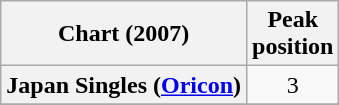<table class="wikitable plainrowheaders">
<tr>
<th>Chart (2007)</th>
<th>Peak<br>position</th>
</tr>
<tr>
<th scope="row">Japan Singles (<a href='#'>Oricon</a>)</th>
<td style="text-align:center;">3</td>
</tr>
<tr>
</tr>
</table>
